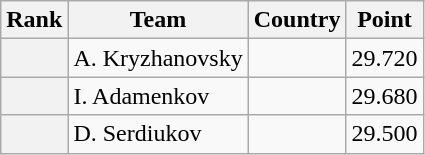<table class="wikitable sortable">
<tr>
<th>Rank</th>
<th>Team</th>
<th>Country</th>
<th>Point</th>
</tr>
<tr>
<th></th>
<td>A. Kryzhanovsky</td>
<td></td>
<td>29.720</td>
</tr>
<tr>
<th></th>
<td>I. Adamenkov</td>
<td></td>
<td>29.680</td>
</tr>
<tr>
<th></th>
<td>D. Serdiukov</td>
<td></td>
<td>29.500</td>
</tr>
</table>
